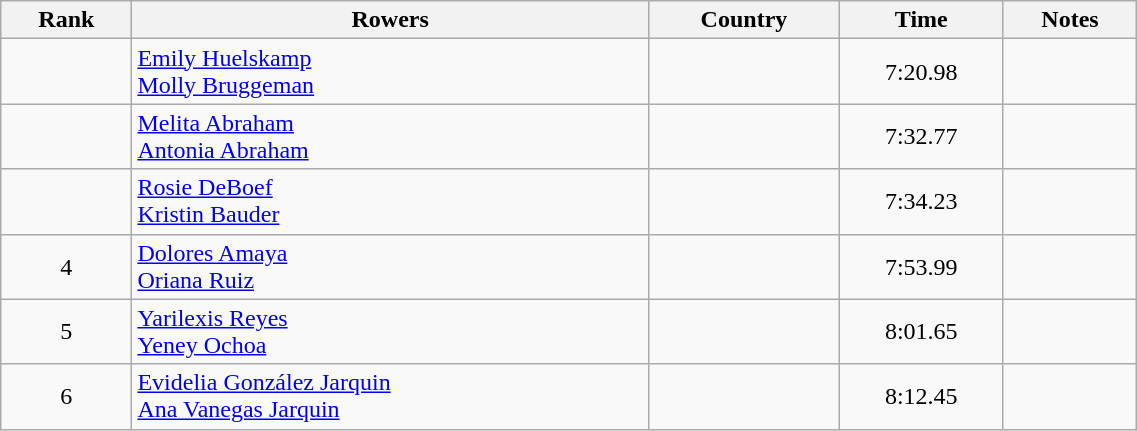<table class="wikitable" width=60% style="text-align:center">
<tr>
<th>Rank</th>
<th>Rowers</th>
<th>Country</th>
<th>Time</th>
<th>Notes</th>
</tr>
<tr>
<td></td>
<td align=left><a href='#'>Emily Huelskamp</a><br><a href='#'>Molly Bruggeman</a></td>
<td align=left></td>
<td>7:20.98</td>
<td></td>
</tr>
<tr>
<td></td>
<td align=left><a href='#'>Melita Abraham</a><br><a href='#'>Antonia Abraham</a></td>
<td align=left></td>
<td>7:32.77</td>
<td></td>
</tr>
<tr>
<td></td>
<td align=left><a href='#'>Rosie DeBoef</a><br><a href='#'>Kristin Bauder</a></td>
<td align=left></td>
<td>7:34.23</td>
<td></td>
</tr>
<tr>
<td>4</td>
<td align=left><a href='#'>Dolores Amaya</a><br><a href='#'>Oriana Ruiz</a></td>
<td align=left></td>
<td>7:53.99</td>
<td></td>
</tr>
<tr>
<td>5</td>
<td align=left><a href='#'>Yarilexis Reyes</a><br><a href='#'>Yeney Ochoa</a></td>
<td align=left></td>
<td>8:01.65</td>
<td></td>
</tr>
<tr>
<td>6</td>
<td align=left><a href='#'>Evidelia González Jarquin</a><br><a href='#'>Ana Vanegas Jarquin</a></td>
<td align=left></td>
<td>8:12.45</td>
<td></td>
</tr>
</table>
